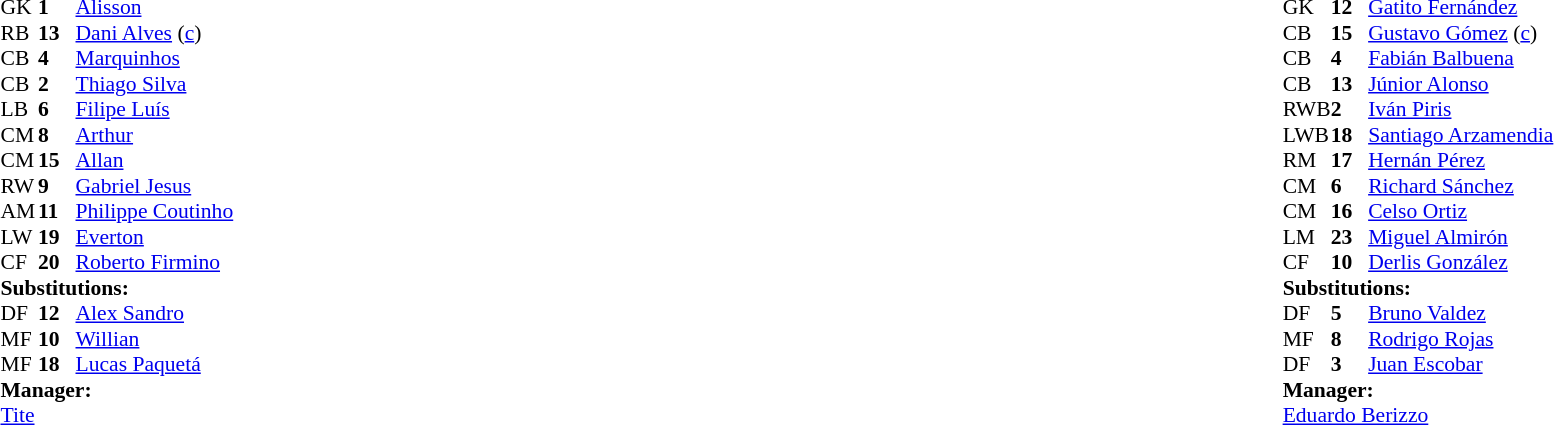<table width="100%">
<tr>
<td valign="top" width="40%"><br><table style="font-size:90%" cellspacing="0" cellpadding="0">
<tr>
<th width=25></th>
<th width=25></th>
</tr>
<tr>
<td>GK</td>
<td><strong>1</strong></td>
<td><a href='#'>Alisson</a></td>
</tr>
<tr>
<td>RB</td>
<td><strong>13</strong></td>
<td><a href='#'>Dani Alves</a> (<a href='#'>c</a>)</td>
<td></td>
<td></td>
</tr>
<tr>
<td>CB</td>
<td><strong>4</strong></td>
<td><a href='#'>Marquinhos</a></td>
</tr>
<tr>
<td>CB</td>
<td><strong>2</strong></td>
<td><a href='#'>Thiago Silva</a></td>
</tr>
<tr>
<td>LB</td>
<td><strong>6</strong></td>
<td><a href='#'>Filipe Luís</a></td>
<td></td>
<td></td>
</tr>
<tr>
<td>CM</td>
<td><strong>8</strong></td>
<td><a href='#'>Arthur</a></td>
<td></td>
</tr>
<tr>
<td>CM</td>
<td><strong>15</strong></td>
<td><a href='#'>Allan</a></td>
<td></td>
<td></td>
</tr>
<tr>
<td>RW</td>
<td><strong>9</strong></td>
<td><a href='#'>Gabriel Jesus</a></td>
</tr>
<tr>
<td>AM</td>
<td><strong>11</strong></td>
<td><a href='#'>Philippe Coutinho</a></td>
</tr>
<tr>
<td>LW</td>
<td><strong>19</strong></td>
<td><a href='#'>Everton</a></td>
</tr>
<tr>
<td>CF</td>
<td><strong>20</strong></td>
<td><a href='#'>Roberto Firmino</a></td>
<td></td>
</tr>
<tr>
<td colspan=3><strong>Substitutions:</strong></td>
</tr>
<tr>
<td>DF</td>
<td><strong>12</strong></td>
<td><a href='#'>Alex Sandro</a></td>
<td></td>
<td></td>
</tr>
<tr>
<td>MF</td>
<td><strong>10</strong></td>
<td><a href='#'>Willian</a></td>
<td></td>
<td></td>
</tr>
<tr>
<td>MF</td>
<td><strong>18</strong></td>
<td><a href='#'>Lucas Paquetá</a></td>
<td></td>
<td></td>
</tr>
<tr>
<td colspan=3><strong>Manager:</strong></td>
</tr>
<tr>
<td colspan=3><a href='#'>Tite</a></td>
</tr>
</table>
</td>
<td valign="top"></td>
<td valign="top" width="50%"><br><table style="font-size:90%; margin:auto" cellspacing="0" cellpadding="0">
<tr>
<th width=25></th>
<th width=25></th>
</tr>
<tr>
<td>GK</td>
<td><strong>12</strong></td>
<td><a href='#'>Gatito Fernández</a></td>
</tr>
<tr>
<td>CB</td>
<td><strong>15</strong></td>
<td><a href='#'>Gustavo Gómez</a> (<a href='#'>c</a>)</td>
</tr>
<tr>
<td>CB</td>
<td><strong>4</strong></td>
<td><a href='#'>Fabián Balbuena</a></td>
<td></td>
</tr>
<tr>
<td>CB</td>
<td><strong>13</strong></td>
<td><a href='#'>Júnior Alonso</a></td>
<td></td>
</tr>
<tr>
<td>RWB</td>
<td><strong>2</strong></td>
<td><a href='#'>Iván Piris</a></td>
<td></td>
</tr>
<tr>
<td>LWB</td>
<td><strong>18</strong></td>
<td><a href='#'>Santiago Arzamendia</a></td>
<td></td>
<td></td>
</tr>
<tr>
<td>RM</td>
<td><strong>17</strong></td>
<td><a href='#'>Hernán Pérez</a></td>
<td></td>
<td></td>
</tr>
<tr>
<td>CM</td>
<td><strong>6</strong></td>
<td><a href='#'>Richard Sánchez</a></td>
<td></td>
<td></td>
</tr>
<tr>
<td>CM</td>
<td><strong>16</strong></td>
<td><a href='#'>Celso Ortiz</a></td>
</tr>
<tr>
<td>LM</td>
<td><strong>23</strong></td>
<td><a href='#'>Miguel Almirón</a></td>
</tr>
<tr>
<td>CF</td>
<td><strong>10</strong></td>
<td><a href='#'>Derlis González</a></td>
</tr>
<tr>
<td colspan=3><strong>Substitutions:</strong></td>
</tr>
<tr>
<td>DF</td>
<td><strong>5</strong></td>
<td><a href='#'>Bruno Valdez</a></td>
<td></td>
<td></td>
</tr>
<tr>
<td>MF</td>
<td><strong>8</strong></td>
<td><a href='#'>Rodrigo Rojas</a></td>
<td></td>
<td></td>
</tr>
<tr>
<td>DF</td>
<td><strong>3</strong></td>
<td><a href='#'>Juan Escobar</a></td>
<td></td>
<td></td>
</tr>
<tr>
<td colspan=3><strong>Manager:</strong></td>
</tr>
<tr>
<td colspan=3> <a href='#'>Eduardo Berizzo</a></td>
</tr>
</table>
</td>
</tr>
</table>
